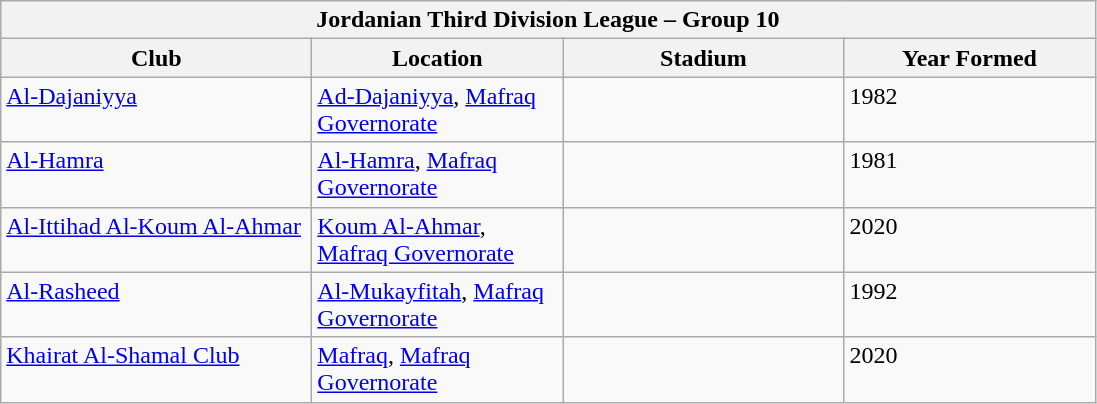<table class="wikitable">
<tr>
<th colspan="4">Jordanian Third Division League – Group 10</th>
</tr>
<tr>
<th style="width:200px;">Club</th>
<th style="width:160px;">Location</th>
<th style="width:180px;">Stadium</th>
<th style="width:160px;">Year Formed</th>
</tr>
<tr style="vertical-align:top;">
<td><a href='#'>Al-Dajaniyya</a></td>
<td><a href='#'>Ad-Dajaniyya</a>, <a href='#'>Mafraq Governorate</a></td>
<td></td>
<td>1982</td>
</tr>
<tr style="vertical-align:top;">
<td><a href='#'>Al-Hamra</a></td>
<td><a href='#'>Al-Hamra</a>, <a href='#'>Mafraq Governorate</a></td>
<td></td>
<td>1981</td>
</tr>
<tr style="vertical-align:top;">
<td><a href='#'>Al-Ittihad Al-Koum Al-Ahmar</a></td>
<td><a href='#'>Koum Al-Ahmar</a>, <a href='#'>Mafraq Governorate</a></td>
<td></td>
<td>2020</td>
</tr>
<tr style="vertical-align:top;">
<td><a href='#'>Al-Rasheed</a></td>
<td><a href='#'>Al-Mukayfitah</a>, <a href='#'>Mafraq Governorate</a></td>
<td></td>
<td>1992</td>
</tr>
<tr style="vertical-align:top;">
<td><a href='#'>Khairat Al-Shamal Club</a></td>
<td><a href='#'>Mafraq</a>, <a href='#'>Mafraq Governorate</a></td>
<td></td>
<td>2020</td>
</tr>
</table>
